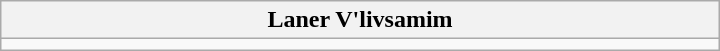<table class="wikitable" style="width:30em; text-align:center; margin:auto">
<tr>
<th colspan="4">Laner V'livsamim</th>
</tr>
<tr>
<td><templatestyles src="Script/styles_hebrew.css" /><div></div></td>
</tr>
</table>
